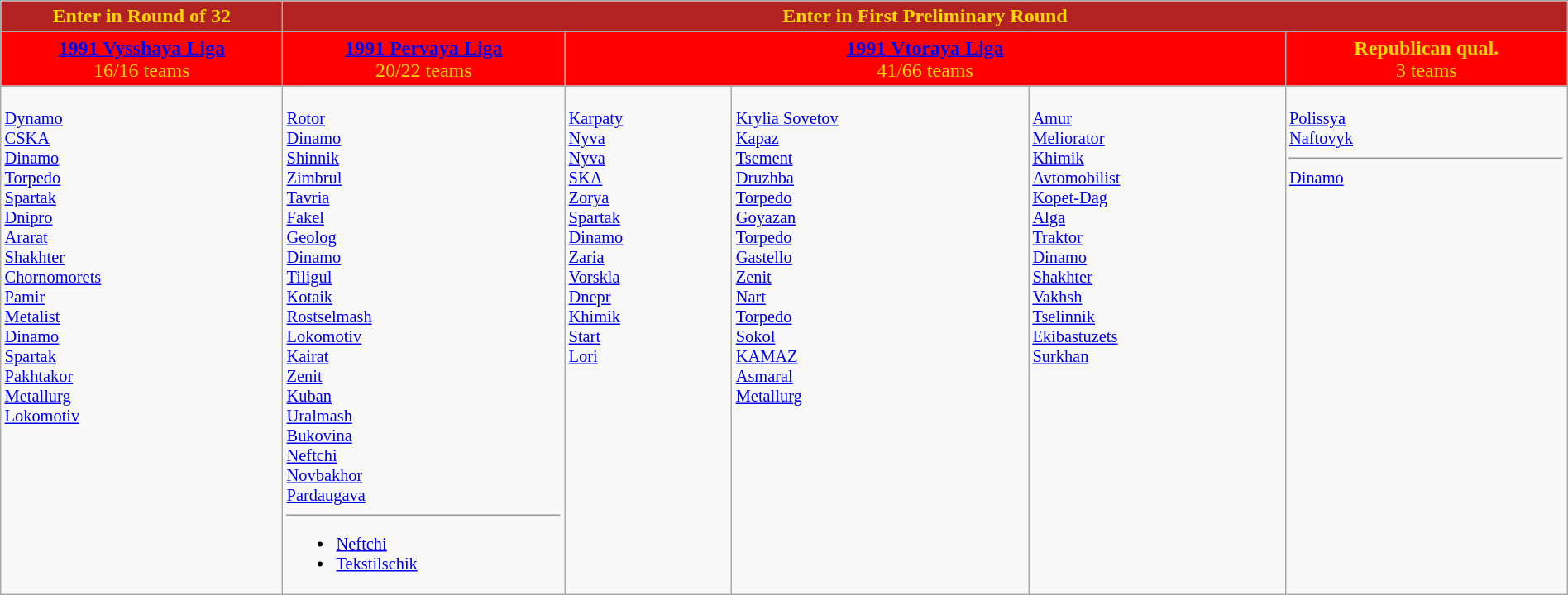<table class="wikitable" style="width:100%;">
<tr style="background:Firebrick; text-align:center;">
<td style="width:18%; color:Gold" colspan="1"><strong>Enter in Round of 32</strong></td>
<td style="width:82%; color:Gold" colspan="5"><strong>Enter in First Preliminary Round</strong></td>
</tr>
<tr style="background:Red;">
<td style="text-align:center; width:18%; color:Gold"><strong><a href='#'><span>1991 Vysshaya Liga</span></a></strong><br>16/16 teams</td>
<td style="text-align:center; width:18%; color:Gold"><strong><a href='#'><span>1991 Pervaya Liga</span></a></strong><br>20/22 teams</td>
<td style="text-align:center; width:46%; color:Gold" colspan=3><strong><a href='#'><span>1991 Vtoraya Liga</span></a></strong><br>41/66 teams</td>
<td style="text-align:center; width:18%; color:Gold"><strong>Republican qual.</strong><br>3 teams</td>
</tr>
<tr style="vertical-align:top; font-size:85%;">
<td><br> <a href='#'>Dynamo </a><br>
 <a href='#'>CSKA </a><br>
 <a href='#'>Dinamo </a><br>
 <a href='#'>Torpedo </a><br>
 <a href='#'>Spartak </a><br>
 <a href='#'>Dnipro </a><br>
 <a href='#'>Ararat </a><br>
 <a href='#'>Shakhter </a><br>
 <a href='#'>Chornomorets </a><br>
 <a href='#'>Pamir </a><br>
 <a href='#'>Metalist </a><br>
 <a href='#'>Dinamo </a><br>
 <a href='#'>Spartak </a><br>
 <a href='#'>Pakhtakor </a><br>
 <a href='#'>Metallurg </a><br>
 <a href='#'>Lokomotiv </a></td>
<td><br> <a href='#'>Rotor </a><br>
 <a href='#'>Dinamo </a><br>
 <a href='#'>Shinnik </a><br>
 <a href='#'>Zimbrul </a><br>
 <a href='#'>Tavria </a><br>
 <a href='#'>Fakel </a><br>
 <a href='#'>Geolog </a><br>
 <a href='#'>Dinamo </a><br>
 <a href='#'>Tiligul </a><br>
 <a href='#'>Kotaik </a><br>
 <a href='#'>Rostselmash </a><br>
 <a href='#'>Lokomotiv </a><br>
 <a href='#'>Kairat </a><br>
 <a href='#'>Zenit </a><br>
 <a href='#'>Kuban </a><br>
 <a href='#'>Uralmash </a><br>
 <a href='#'>Bukovina </a><br>
 <a href='#'>Neftchi </a><br>
 <a href='#'>Novbakhor </a><br>
 <a href='#'>Pardaugava </a><hr><ul><li><a href='#'>Neftchi </a></li><li><a href='#'>Tekstilschik </a></li></ul></td>
<td><br> <a href='#'>Karpaty </a><br>
 <a href='#'>Nyva </a><br>
 <a href='#'>Nyva </a><br>
 <a href='#'>SKA </a><br>
 <a href='#'>Zorya </a><br>
 <a href='#'>Spartak </a><br>
 <a href='#'>Dinamo </a><br>
 <a href='#'>Zaria </a><br>
 <a href='#'>Vorskla </a><br>
 <a href='#'>Dnepr </a><br>
 <a href='#'>Khimik </a><br>
 <a href='#'>Start </a><br>
 <a href='#'>Lori </a></td>
<td><br> <a href='#'>Krylia Sovetov </a><br>
 <a href='#'>Kapaz </a><br>
 <a href='#'>Tsement </a><br>
 <a href='#'>Druzhba </a><br>
 <a href='#'>Torpedo </a><br>
 <a href='#'>Goyazan </a><br>
 <a href='#'>Torpedo </a><br>
 <a href='#'>Gastello </a><br>
 <a href='#'>Zenit </a><br>
 <a href='#'>Nart </a><br>
 <a href='#'>Torpedo </a><br>
 <a href='#'>Sokol </a><br>
 <a href='#'>KAMAZ </a><br>
 <a href='#'>Asmaral </a><br>
 <a href='#'>Metallurg </a></td>
<td><br> <a href='#'>Amur </a><br>
 <a href='#'>Meliorator </a><br>
 <a href='#'>Khimik </a><br>
 <a href='#'>Avtomobilist </a><br>
 <a href='#'>Kopet-Dag </a><br>
 <a href='#'>Alga </a><br>
 <a href='#'>Traktor </a><br>
 <a href='#'>Dinamo </a><br>
 <a href='#'>Shakhter </a><br>
 <a href='#'>Vakhsh </a><br>
 <a href='#'>Tselinnik </a><br>
 <a href='#'>Ekibastuzets </a><br>
 <a href='#'>Surkhan </a></td>
<td><br> <a href='#'>Polissya </a> <br>
 <a href='#'>Naftovyk </a> <hr>
 <a href='#'>Dinamo</a>  </td>
</tr>
</table>
